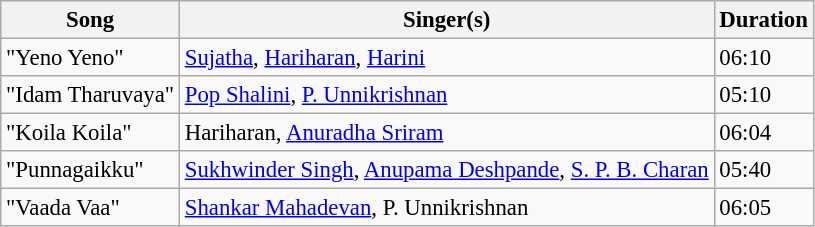<table class="wikitable" style="font-size:95%;">
<tr>
<th>Song</th>
<th>Singer(s)</th>
<th>Duration</th>
</tr>
<tr>
<td>"Yeno Yeno"</td>
<td><a href='#'>Sujatha</a>, <a href='#'>Hariharan</a>, <a href='#'>Harini</a></td>
<td>06:10</td>
</tr>
<tr>
<td>"Idam Tharuvaya"</td>
<td><a href='#'>Pop Shalini</a>, <a href='#'>P. Unnikrishnan</a></td>
<td>05:10</td>
</tr>
<tr>
<td>"Koila Koila"</td>
<td>Hariharan, <a href='#'>Anuradha Sriram</a></td>
<td>06:04</td>
</tr>
<tr>
<td>"Punnagaikku"</td>
<td><a href='#'>Sukhwinder Singh</a>, <a href='#'>Anupama Deshpande</a>, <a href='#'>S. P. B. Charan</a></td>
<td>05:40</td>
</tr>
<tr>
<td>"Vaada Vaa"</td>
<td><a href='#'>Shankar Mahadevan</a>, P. Unnikrishnan</td>
<td>06:05</td>
</tr>
</table>
